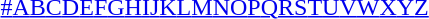<table id="toc" class="toc" summary="Class">
<tr>
<th></th>
</tr>
<tr>
<td style="text-align:center;"><a href='#'>#</a><a href='#'>A</a><a href='#'>B</a><a href='#'>C</a><a href='#'>D</a><a href='#'>E</a><a href='#'>F</a><a href='#'>G</a><a href='#'>H</a><a href='#'>I</a><a href='#'>J</a><a href='#'>K</a><a href='#'>L</a><a href='#'>M</a><a href='#'>N</a><a href='#'>O</a><a href='#'>P</a><a href='#'>Q</a><a href='#'>R</a><a href='#'>S</a><a href='#'>T</a><a href='#'>U</a><a href='#'>V</a><a href='#'>W</a><a href='#'>X</a><a href='#'>Y</a><a href='#'>Z</a></td>
</tr>
</table>
